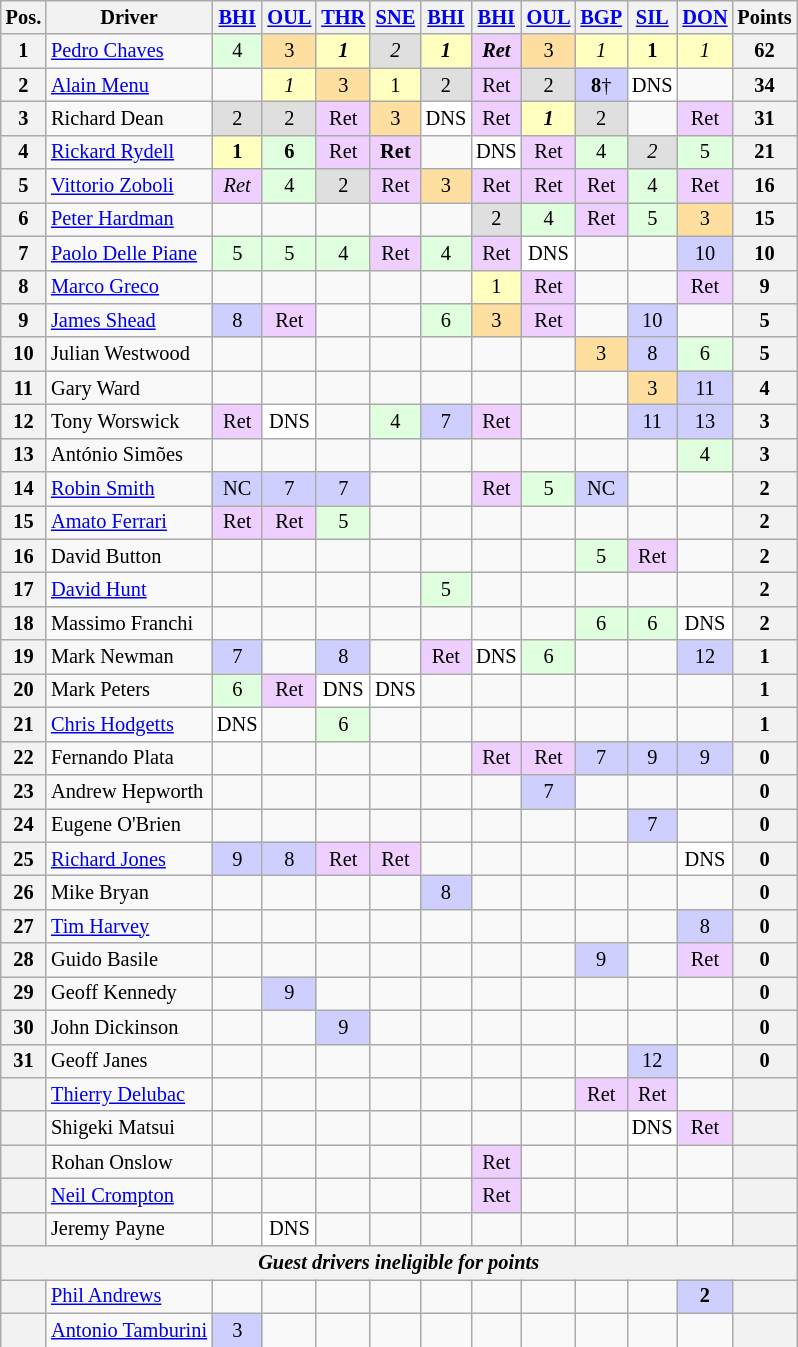<table class="wikitable" style="font-size: 85%; text-align:center;">
<tr valign="top">
<th valign="middle">Pos.</th>
<th valign="middle">Driver</th>
<th><a href='#'>BHI</a></th>
<th><a href='#'>OUL</a></th>
<th><a href='#'>THR</a></th>
<th><a href='#'>SNE</a></th>
<th><a href='#'>BHI</a></th>
<th><a href='#'>BHI</a></th>
<th><a href='#'>OUL</a></th>
<th><a href='#'>BGP</a></th>
<th><a href='#'>SIL</a></th>
<th><a href='#'>DON</a></th>
<th>Points</th>
</tr>
<tr>
<th>1</th>
<td align=left> <a href='#'>Pedro Chaves</a></td>
<td style="background:#DFFFDF;">4</td>
<td style="background:#FFDF9F;">3</td>
<td style="background:#FFFFBF;"><strong><em>1</em></strong></td>
<td style="background:#DFDFDF;"><em>2</em></td>
<td style="background:#FFFFBF;"><strong><em>1</em></strong></td>
<td style="background:#EFCFFF;"><strong><em>Ret</em></strong></td>
<td style="background:#FFDF9F;">3</td>
<td style="background:#FFFFBF;"><em>1</em></td>
<td style="background:#FFFFBF;"><strong>1</strong></td>
<td style="background:#FFFFBF;"><em>1</em></td>
<th>62</th>
</tr>
<tr>
<th>2</th>
<td align=left> <a href='#'>Alain Menu</a></td>
<td></td>
<td style="background:#FFFFBF;"><em>1</em></td>
<td style="background:#FFDF9F;">3</td>
<td style="background:#FFFFBF;">1</td>
<td style="background:#DFDFDF;">2</td>
<td style="background:#EFCFFF;">Ret</td>
<td style="background:#DFDFDF;">2</td>
<td style="background:#CFCFFF;"><strong>8</strong>†</td>
<td style="background:#FFFFFF;">DNS</td>
<td></td>
<th>34</th>
</tr>
<tr>
<th>3</th>
<td align=left> Richard Dean</td>
<td style="background:#DFDFDF;">2</td>
<td style="background:#DFDFDF;">2</td>
<td style="background:#EFCFFF;">Ret</td>
<td style="background:#FFDF9F;">3</td>
<td style="background:#FFFFFF;">DNS</td>
<td style="background:#EFCFFF;">Ret</td>
<td style="background:#FFFFBF;"><strong><em>1</em></strong></td>
<td style="background:#DFDFDF;">2</td>
<td></td>
<td style="background:#EFCFFF;">Ret</td>
<th>31</th>
</tr>
<tr>
<th>4</th>
<td align=left> <a href='#'>Rickard Rydell</a></td>
<td style="background:#FFFFBF;"><strong>1</strong></td>
<td style="background:#DFFFDF;"><strong>6</strong></td>
<td style="background:#EFCFFF;">Ret</td>
<td style="background:#EFCFFF;"><strong>Ret</strong></td>
<td></td>
<td style="background:#FFFFFF;">DNS</td>
<td style="background:#EFCFFF;">Ret</td>
<td style="background:#DFFFDF;">4</td>
<td style="background:#DFDFDF;"><em>2</em></td>
<td style="background:#DFFFDF;">5</td>
<th>21</th>
</tr>
<tr>
<th>5</th>
<td align=left> <a href='#'>Vittorio Zoboli</a></td>
<td style="background:#EFCFFF;"><em>Ret</em></td>
<td style="background:#DFFFDF;">4</td>
<td style="background:#DFDFDF;">2</td>
<td style="background:#EFCFFF;">Ret</td>
<td style="background:#FFDF9F;">3</td>
<td style="background:#EFCFFF;">Ret</td>
<td style="background:#EFCFFF;">Ret</td>
<td style="background:#EFCFFF;">Ret</td>
<td style="background:#DFFFDF;">4</td>
<td style="background:#EFCFFF;">Ret</td>
<th>16</th>
</tr>
<tr>
<th>6</th>
<td align=left> <a href='#'>Peter Hardman</a></td>
<td></td>
<td></td>
<td></td>
<td></td>
<td></td>
<td style="background:#DFDFDF;">2</td>
<td style="background:#DFFFDF;">4</td>
<td style="background:#EFCFFF;">Ret</td>
<td style="background:#DFFFDF;">5</td>
<td style="background:#FFDF9F;">3</td>
<th>15</th>
</tr>
<tr>
<th>7</th>
<td align=left> <a href='#'>Paolo Delle Piane</a></td>
<td style="background:#DFFFDF;">5</td>
<td style="background:#DFFFDF;">5</td>
<td style="background:#DFFFDF;">4</td>
<td style="background:#EFCFFF;">Ret</td>
<td style="background:#DFFFDF;">4</td>
<td style="background:#EFCFFF;">Ret</td>
<td style="background:#FFFFFF;">DNS</td>
<td></td>
<td></td>
<td style="background:#CFCFFF;">10</td>
<th>10</th>
</tr>
<tr>
<th>8</th>
<td align=left> <a href='#'>Marco Greco</a></td>
<td></td>
<td></td>
<td></td>
<td></td>
<td></td>
<td style="background:#FFFFBF;">1</td>
<td style="background:#EFCFFF;">Ret</td>
<td></td>
<td></td>
<td style="background:#EFCFFF;">Ret</td>
<th>9</th>
</tr>
<tr>
<th>9</th>
<td align=left> <a href='#'>James Shead</a></td>
<td style="background:#CFCFFF;">8</td>
<td style="background:#EFCFFF;">Ret</td>
<td></td>
<td></td>
<td style="background:#DFFFDF;">6</td>
<td style="background:#FFDF9F;">3</td>
<td style="background:#EFCFFF;">Ret</td>
<td></td>
<td style="background:#CFCFFF;">10</td>
<td></td>
<th>5</th>
</tr>
<tr>
<th>10</th>
<td align=left> Julian Westwood</td>
<td></td>
<td></td>
<td></td>
<td></td>
<td></td>
<td></td>
<td></td>
<td style="background:#FFDF9F;">3</td>
<td style="background:#CFCFFF;">8</td>
<td style="background:#DFFFDF;">6</td>
<th>5</th>
</tr>
<tr>
<th>11</th>
<td align=left> Gary Ward</td>
<td></td>
<td></td>
<td></td>
<td></td>
<td></td>
<td></td>
<td></td>
<td></td>
<td style="background:#FFDF9F;">3</td>
<td style="background:#CFCFFF;">11</td>
<th>4</th>
</tr>
<tr>
<th>12</th>
<td align=left> Tony Worswick</td>
<td style="background:#EFCFFF;">Ret</td>
<td style="background:#FFFFFF;">DNS</td>
<td></td>
<td style="background:#DFFFDF;">4</td>
<td style="background:#CFCFFF;">7</td>
<td style="background:#EFCFFF;">Ret</td>
<td></td>
<td></td>
<td style="background:#CFCFFF;">11</td>
<td style="background:#CFCFFF;">13</td>
<th>3</th>
</tr>
<tr>
<th>13</th>
<td align=left> António Simões</td>
<td></td>
<td></td>
<td></td>
<td></td>
<td></td>
<td></td>
<td></td>
<td></td>
<td></td>
<td style="background:#DFFFDF;">4</td>
<th>3</th>
</tr>
<tr>
<th>14</th>
<td align=left> <a href='#'>Robin Smith</a></td>
<td style="background:#CFCFFF;">NC</td>
<td style="background:#CFCFFF;">7</td>
<td style="background:#CFCFFF;">7</td>
<td></td>
<td></td>
<td style="background:#EFCFFF;">Ret</td>
<td style="background:#DFFFDF;">5</td>
<td style="background:#CFCFFF;">NC</td>
<td></td>
<td></td>
<th>2</th>
</tr>
<tr>
<th>15</th>
<td align=left> <a href='#'>Amato Ferrari</a></td>
<td style="background:#EFCFFF;">Ret</td>
<td style="background:#EFCFFF;">Ret</td>
<td style="background:#DFFFDF;">5</td>
<td></td>
<td></td>
<td></td>
<td></td>
<td></td>
<td></td>
<td></td>
<th>2</th>
</tr>
<tr>
<th>16</th>
<td align=left> David Button</td>
<td></td>
<td></td>
<td></td>
<td></td>
<td></td>
<td></td>
<td></td>
<td style="background:#DFFFDF;">5</td>
<td style="background:#EFCFFF;">Ret</td>
<td></td>
<th>2</th>
</tr>
<tr>
<th>17</th>
<td align=left> <a href='#'>David Hunt</a></td>
<td></td>
<td></td>
<td></td>
<td></td>
<td style="background:#DFFFDF;">5</td>
<td></td>
<td></td>
<td></td>
<td></td>
<td></td>
<th>2</th>
</tr>
<tr>
<th>18</th>
<td align=left> Massimo Franchi</td>
<td></td>
<td></td>
<td></td>
<td></td>
<td></td>
<td></td>
<td></td>
<td style="background:#DFFFDF;">6</td>
<td style="background:#DFFFDF;">6</td>
<td style="background:#FFFFFF;">DNS</td>
<th>2</th>
</tr>
<tr>
<th>19</th>
<td align=left> Mark Newman</td>
<td style="background:#CFCFFF;">7</td>
<td></td>
<td style="background:#CFCFFF;">8</td>
<td></td>
<td style="background:#EFCFFF;">Ret</td>
<td style="background:#FFFFFF;">DNS</td>
<td style="background:#DFFFDF;">6</td>
<td></td>
<td></td>
<td style="background:#CFCFFF;">12</td>
<th>1</th>
</tr>
<tr>
<th>20</th>
<td align=left> Mark Peters</td>
<td style="background:#DFFFDF;">6</td>
<td style="background:#EFCFFF;">Ret</td>
<td style="background:#FFFFFF;">DNS</td>
<td style="background:#FFFFFF;">DNS</td>
<td></td>
<td></td>
<td></td>
<td></td>
<td></td>
<td></td>
<th>1</th>
</tr>
<tr>
<th>21</th>
<td align=left> <a href='#'>Chris Hodgetts</a></td>
<td style="background:#FFFFFF;">DNS</td>
<td></td>
<td style="background:#DFFFDF;">6</td>
<td></td>
<td></td>
<td></td>
<td></td>
<td></td>
<td></td>
<td></td>
<th>1</th>
</tr>
<tr>
<th>22</th>
<td align=left> Fernando Plata</td>
<td></td>
<td></td>
<td></td>
<td></td>
<td></td>
<td style="background:#EFCFFF;">Ret</td>
<td style="background:#EFCFFF;">Ret</td>
<td style="background:#CFCFFF;">7</td>
<td style="background:#CFCFFF;">9</td>
<td style="background:#CFCFFF;">9</td>
<th>0</th>
</tr>
<tr>
<th>23</th>
<td align=left> Andrew Hepworth</td>
<td></td>
<td></td>
<td></td>
<td></td>
<td></td>
<td></td>
<td style="background:#CFCFFF;">7</td>
<td></td>
<td></td>
<td></td>
<th>0</th>
</tr>
<tr>
<th>24</th>
<td align=left> Eugene O'Brien</td>
<td></td>
<td></td>
<td></td>
<td></td>
<td></td>
<td></td>
<td></td>
<td></td>
<td style="background:#CFCFFF;">7</td>
<td></td>
<th>0</th>
</tr>
<tr>
<th>25</th>
<td align=left> <a href='#'>Richard Jones</a></td>
<td style="background:#CFCFFF;">9</td>
<td style="background:#CFCFFF;">8</td>
<td style="background:#EFCFFF;">Ret</td>
<td style="background:#EFCFFF;">Ret</td>
<td></td>
<td></td>
<td></td>
<td></td>
<td></td>
<td style="background:#FFFFFF;">DNS</td>
<th>0</th>
</tr>
<tr>
<th>26</th>
<td align=left> Mike Bryan</td>
<td></td>
<td></td>
<td></td>
<td></td>
<td style="background:#CFCFFF;">8</td>
<td></td>
<td></td>
<td></td>
<td></td>
<td></td>
<th>0</th>
</tr>
<tr>
<th>27</th>
<td align=left> <a href='#'>Tim Harvey</a></td>
<td></td>
<td></td>
<td></td>
<td></td>
<td></td>
<td></td>
<td></td>
<td></td>
<td></td>
<td style="background:#CFCFFF;">8</td>
<th>0</th>
</tr>
<tr>
<th>28</th>
<td align=left> Guido Basile</td>
<td></td>
<td></td>
<td></td>
<td></td>
<td></td>
<td></td>
<td></td>
<td style="background:#CFCFFF;">9</td>
<td></td>
<td style="background:#EFCFFF;">Ret</td>
<th>0</th>
</tr>
<tr>
<th>29</th>
<td align=left> Geoff Kennedy</td>
<td></td>
<td style="background:#CFCFFF;">9</td>
<td></td>
<td></td>
<td></td>
<td></td>
<td></td>
<td></td>
<td></td>
<td></td>
<th>0</th>
</tr>
<tr>
<th>30</th>
<td align=left> John Dickinson</td>
<td></td>
<td></td>
<td style="background:#CFCFFF;">9</td>
<td></td>
<td></td>
<td></td>
<td></td>
<td></td>
<td></td>
<td></td>
<th>0</th>
</tr>
<tr>
<th>31</th>
<td align=left> Geoff Janes</td>
<td></td>
<td></td>
<td></td>
<td></td>
<td></td>
<td></td>
<td></td>
<td></td>
<td style="background:#CFCFFF;">12</td>
<td></td>
<th>0</th>
</tr>
<tr>
<th></th>
<td align=left> <a href='#'>Thierry Delubac</a></td>
<td></td>
<td></td>
<td></td>
<td></td>
<td></td>
<td></td>
<td></td>
<td style="background:#EFCFFF;">Ret</td>
<td style="background:#EFCFFF;">Ret</td>
<td></td>
<th></th>
</tr>
<tr>
<th></th>
<td align=left> Shigeki Matsui</td>
<td></td>
<td></td>
<td></td>
<td></td>
<td></td>
<td></td>
<td></td>
<td></td>
<td style="background:#FFFFFF;">DNS</td>
<td style="background:#EFCFFF;">Ret</td>
<th></th>
</tr>
<tr>
<th></th>
<td align=left> Rohan Onslow</td>
<td></td>
<td></td>
<td></td>
<td></td>
<td></td>
<td style="background:#EFCFFF;">Ret</td>
<td></td>
<td></td>
<td></td>
<td></td>
<th></th>
</tr>
<tr>
<th></th>
<td align=left> <a href='#'>Neil Crompton</a></td>
<td></td>
<td></td>
<td></td>
<td></td>
<td></td>
<td style="background:#EFCFFF;">Ret</td>
<td></td>
<td></td>
<td></td>
<td></td>
<th></th>
</tr>
<tr>
<th></th>
<td align=left> Jeremy Payne</td>
<td></td>
<td style="background:#FFFFFF;">DNS</td>
<td></td>
<td></td>
<td></td>
<td></td>
<td></td>
<td></td>
<td></td>
<td></td>
<th></th>
</tr>
<tr>
<th colspan=13><em>Guest drivers ineligible for points</em></th>
</tr>
<tr>
<th></th>
<td align=left> <a href='#'>Phil Andrews</a></td>
<td></td>
<td></td>
<td></td>
<td></td>
<td></td>
<td></td>
<td></td>
<td></td>
<td></td>
<td style="background:#CFCFFF;"><strong>2</strong></td>
<th></th>
</tr>
<tr>
<th></th>
<td align=left> <a href='#'>Antonio Tamburini</a></td>
<td style="background:#CFCFFF;">3</td>
<td></td>
<td></td>
<td></td>
<td></td>
<td></td>
<td></td>
<td></td>
<td></td>
<td></td>
<th></th>
</tr>
<tr>
</tr>
</table>
